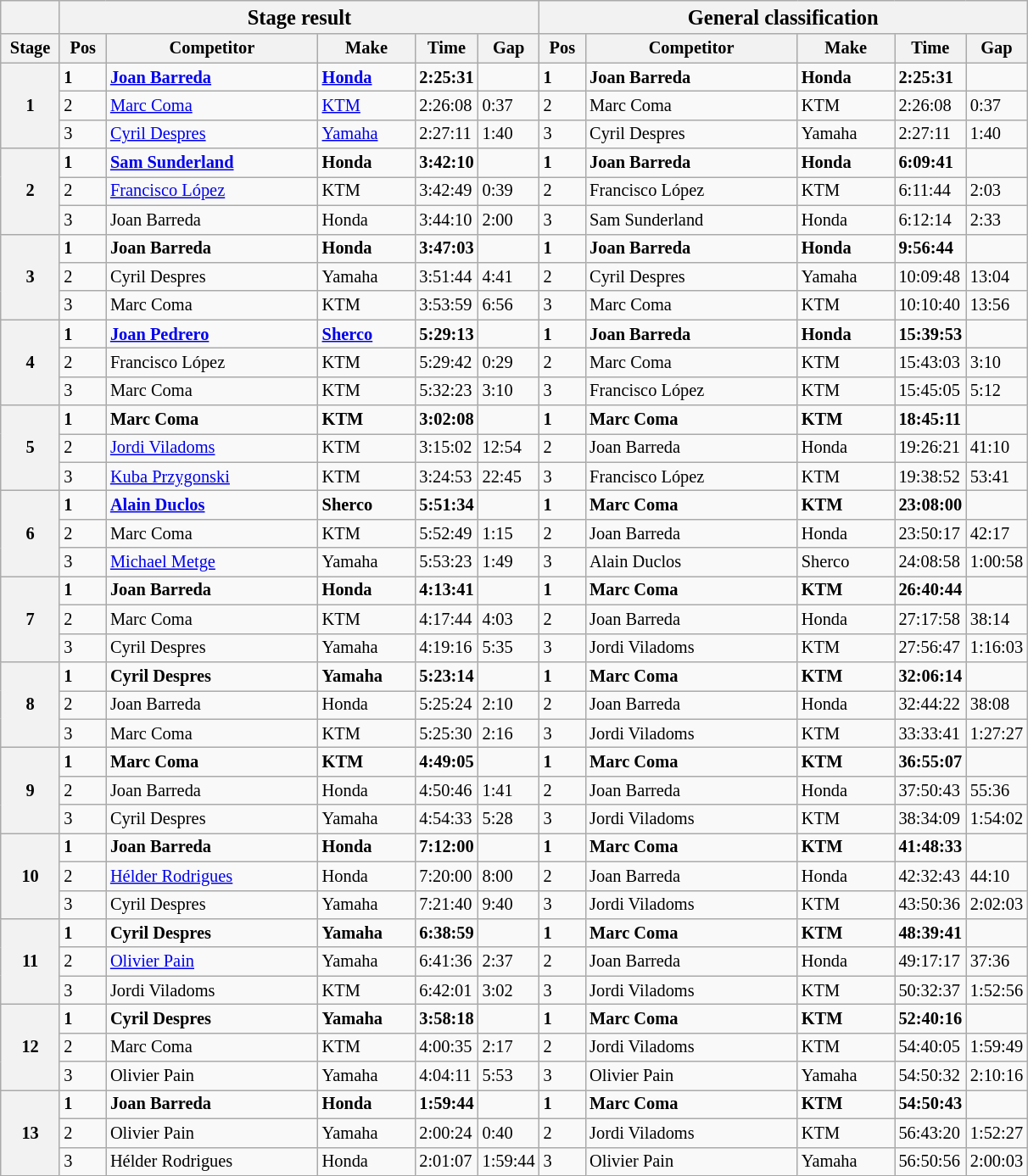<table class="wikitable" style="font-size:85%;">
<tr>
<th></th>
<th colspan=5><big>Stage result </big></th>
<th colspan=5><big>General classification</big></th>
</tr>
<tr>
<th width="40px">Stage</th>
<th width="30px">Pos</th>
<th width="160px">Competitor</th>
<th width="70px">Make</th>
<th width="40px">Time</th>
<th width="40px">Gap</th>
<th width="30px">Pos</th>
<th width="160px">Competitor</th>
<th width="70px">Make</th>
<th width="40px">Time</th>
<th width="40px">Gap</th>
</tr>
<tr>
<th rowspan=3>1</th>
<td><strong>1</strong></td>
<td><strong> <a href='#'>Joan Barreda</a></strong></td>
<td><strong><a href='#'>Honda</a></strong></td>
<td><strong>2:25:31</strong></td>
<td></td>
<td><strong>1</strong></td>
<td><strong> Joan Barreda</strong></td>
<td><strong>Honda</strong></td>
<td><strong>2:25:31</strong></td>
<td></td>
</tr>
<tr>
<td>2</td>
<td> <a href='#'>Marc Coma</a></td>
<td><a href='#'>KTM</a></td>
<td>2:26:08</td>
<td>0:37</td>
<td>2</td>
<td> Marc Coma</td>
<td>KTM</td>
<td>2:26:08</td>
<td>0:37</td>
</tr>
<tr>
<td>3</td>
<td> <a href='#'>Cyril Despres</a></td>
<td><a href='#'>Yamaha</a></td>
<td>2:27:11</td>
<td>1:40</td>
<td>3</td>
<td> Cyril Despres</td>
<td>Yamaha</td>
<td>2:27:11</td>
<td>1:40</td>
</tr>
<tr>
<th rowspan=3>2</th>
<td><strong>1</strong></td>
<td><strong> <a href='#'>Sam Sunderland</a></strong></td>
<td><strong>Honda</strong></td>
<td><strong>3:42:10</strong></td>
<td></td>
<td><strong>1</strong></td>
<td><strong> Joan Barreda</strong></td>
<td><strong>Honda</strong></td>
<td><strong>6:09:41</strong></td>
<td></td>
</tr>
<tr>
<td>2</td>
<td> <a href='#'>Francisco López</a></td>
<td>KTM</td>
<td>3:42:49</td>
<td>0:39</td>
<td>2</td>
<td> Francisco López</td>
<td>KTM</td>
<td>6:11:44</td>
<td>2:03</td>
</tr>
<tr>
<td>3</td>
<td> Joan Barreda</td>
<td>Honda</td>
<td>3:44:10</td>
<td>2:00</td>
<td>3</td>
<td> Sam Sunderland</td>
<td>Honda</td>
<td>6:12:14</td>
<td>2:33</td>
</tr>
<tr>
<th rowspan=3>3</th>
<td><strong>1</strong></td>
<td><strong> Joan Barreda</strong></td>
<td><strong>Honda</strong></td>
<td><strong>3:47:03</strong></td>
<td></td>
<td><strong>1</strong></td>
<td><strong> Joan Barreda</strong></td>
<td><strong>Honda</strong></td>
<td><strong>9:56:44</strong></td>
<td></td>
</tr>
<tr>
<td>2</td>
<td> Cyril Despres</td>
<td>Yamaha</td>
<td>3:51:44</td>
<td>4:41</td>
<td>2</td>
<td> Cyril Despres</td>
<td>Yamaha</td>
<td>10:09:48</td>
<td>13:04</td>
</tr>
<tr>
<td>3</td>
<td> Marc Coma</td>
<td>KTM</td>
<td>3:53:59</td>
<td>6:56</td>
<td>3</td>
<td> Marc Coma</td>
<td>KTM</td>
<td>10:10:40</td>
<td>13:56</td>
</tr>
<tr>
<th rowspan=3>4</th>
<td><strong>1</strong></td>
<td><strong> <a href='#'>Joan Pedrero</a></strong></td>
<td><strong><a href='#'>Sherco</a></strong></td>
<td><strong>5:29:13</strong></td>
<td></td>
<td><strong>1</strong></td>
<td><strong> Joan Barreda</strong></td>
<td><strong>Honda</strong></td>
<td><strong>15:39:53</strong></td>
<td></td>
</tr>
<tr>
<td>2</td>
<td> Francisco López</td>
<td>KTM</td>
<td>5:29:42</td>
<td>0:29</td>
<td>2</td>
<td> Marc Coma</td>
<td>KTM</td>
<td>15:43:03</td>
<td>3:10</td>
</tr>
<tr>
<td>3</td>
<td> Marc Coma</td>
<td>KTM</td>
<td>5:32:23</td>
<td>3:10</td>
<td>3</td>
<td> Francisco López</td>
<td>KTM</td>
<td>15:45:05</td>
<td>5:12</td>
</tr>
<tr>
<th rowspan=3>5</th>
<td><strong>1</strong></td>
<td><strong> Marc Coma</strong></td>
<td><strong>KTM</strong></td>
<td><strong>3:02:08</strong></td>
<td></td>
<td><strong>1</strong></td>
<td><strong> Marc Coma</strong></td>
<td><strong>KTM</strong></td>
<td><strong>18:45:11</strong></td>
<td></td>
</tr>
<tr>
<td>2</td>
<td> <a href='#'>Jordi Viladoms</a></td>
<td>KTM</td>
<td>3:15:02</td>
<td>12:54</td>
<td>2</td>
<td> Joan Barreda</td>
<td>Honda</td>
<td>19:26:21</td>
<td>41:10</td>
</tr>
<tr>
<td>3</td>
<td> <a href='#'>Kuba Przygonski</a></td>
<td>KTM</td>
<td>3:24:53</td>
<td>22:45</td>
<td>3</td>
<td> Francisco López</td>
<td>KTM</td>
<td>19:38:52</td>
<td>53:41</td>
</tr>
<tr>
<th rowspan=3>6</th>
<td><strong>1</strong></td>
<td><strong> <a href='#'>Alain Duclos</a></strong></td>
<td><strong>Sherco</strong></td>
<td><strong>5:51:34</strong></td>
<td></td>
<td><strong>1</strong></td>
<td><strong> Marc Coma</strong></td>
<td><strong>KTM</strong></td>
<td><strong>23:08:00</strong></td>
<td></td>
</tr>
<tr>
<td>2</td>
<td> Marc Coma</td>
<td>KTM</td>
<td>5:52:49</td>
<td>1:15</td>
<td>2</td>
<td> Joan Barreda</td>
<td>Honda</td>
<td>23:50:17</td>
<td>42:17</td>
</tr>
<tr>
<td>3</td>
<td> <a href='#'>Michael Metge</a></td>
<td>Yamaha</td>
<td>5:53:23</td>
<td>1:49</td>
<td>3</td>
<td> Alain Duclos</td>
<td>Sherco</td>
<td>24:08:58</td>
<td>1:00:58</td>
</tr>
<tr>
<th rowspan=3>7</th>
<td><strong>1</strong></td>
<td><strong> Joan Barreda</strong></td>
<td><strong>Honda</strong></td>
<td><strong>4:13:41</strong></td>
<td></td>
<td><strong>1</strong></td>
<td><strong> Marc Coma</strong></td>
<td><strong>KTM</strong></td>
<td><strong>26:40:44</strong></td>
<td></td>
</tr>
<tr>
<td>2</td>
<td> Marc Coma</td>
<td>KTM</td>
<td>4:17:44</td>
<td>4:03</td>
<td>2</td>
<td> Joan Barreda</td>
<td>Honda</td>
<td>27:17:58</td>
<td>38:14</td>
</tr>
<tr>
<td>3</td>
<td> Cyril Despres</td>
<td>Yamaha</td>
<td>4:19:16</td>
<td>5:35</td>
<td>3</td>
<td> Jordi Viladoms</td>
<td>KTM</td>
<td>27:56:47</td>
<td>1:16:03</td>
</tr>
<tr>
<th rowspan=3>8</th>
<td><strong>1</strong></td>
<td><strong> Cyril Despres</strong></td>
<td><strong>Yamaha</strong></td>
<td><strong>5:23:14</strong></td>
<td></td>
<td><strong>1</strong></td>
<td><strong> Marc Coma</strong></td>
<td><strong>KTM</strong></td>
<td><strong>32:06:14</strong></td>
<td></td>
</tr>
<tr>
<td>2</td>
<td> Joan Barreda</td>
<td>Honda</td>
<td>5:25:24</td>
<td>2:10</td>
<td>2</td>
<td> Joan Barreda</td>
<td>Honda</td>
<td>32:44:22</td>
<td>38:08</td>
</tr>
<tr>
<td>3</td>
<td> Marc Coma</td>
<td>KTM</td>
<td>5:25:30</td>
<td>2:16</td>
<td>3</td>
<td> Jordi Viladoms</td>
<td>KTM</td>
<td>33:33:41</td>
<td>1:27:27</td>
</tr>
<tr>
<th rowspan=3>9</th>
<td><strong>1</strong></td>
<td><strong> Marc Coma</strong></td>
<td><strong>KTM</strong></td>
<td><strong>4:49:05</strong></td>
<td></td>
<td><strong>1</strong></td>
<td><strong> Marc Coma</strong></td>
<td><strong>KTM</strong></td>
<td><strong>36:55:07</strong></td>
<td></td>
</tr>
<tr>
<td>2</td>
<td> Joan Barreda</td>
<td>Honda</td>
<td>4:50:46</td>
<td>1:41</td>
<td>2</td>
<td> Joan Barreda</td>
<td>Honda</td>
<td>37:50:43</td>
<td>55:36</td>
</tr>
<tr>
<td>3</td>
<td> Cyril Despres</td>
<td>Yamaha</td>
<td>4:54:33</td>
<td>5:28</td>
<td>3</td>
<td> Jordi Viladoms</td>
<td>KTM</td>
<td>38:34:09</td>
<td>1:54:02</td>
</tr>
<tr>
<th rowspan=3>10</th>
<td><strong>1</strong></td>
<td><strong> Joan Barreda</strong></td>
<td><strong>Honda</strong></td>
<td><strong>7:12:00</strong></td>
<td></td>
<td><strong>1</strong></td>
<td><strong> Marc Coma</strong></td>
<td><strong>KTM</strong></td>
<td><strong>41:48:33</strong></td>
<td></td>
</tr>
<tr>
<td>2</td>
<td> <a href='#'>Hélder Rodrigues</a></td>
<td>Honda</td>
<td>7:20:00</td>
<td>8:00</td>
<td>2</td>
<td> Joan Barreda</td>
<td>Honda</td>
<td>42:32:43</td>
<td>44:10</td>
</tr>
<tr>
<td>3</td>
<td> Cyril Despres</td>
<td>Yamaha</td>
<td>7:21:40</td>
<td>9:40</td>
<td>3</td>
<td> Jordi Viladoms</td>
<td>KTM</td>
<td>43:50:36</td>
<td>2:02:03</td>
</tr>
<tr>
<th rowspan=3>11</th>
<td><strong>1</strong></td>
<td><strong> Cyril Despres</strong></td>
<td><strong>Yamaha</strong></td>
<td><strong>6:38:59</strong></td>
<td></td>
<td><strong>1</strong></td>
<td><strong> Marc Coma</strong></td>
<td><strong>KTM</strong></td>
<td><strong>48:39:41</strong></td>
<td></td>
</tr>
<tr>
<td>2</td>
<td> <a href='#'>Olivier Pain</a></td>
<td>Yamaha</td>
<td>6:41:36</td>
<td>2:37</td>
<td>2</td>
<td> Joan Barreda</td>
<td>Honda</td>
<td>49:17:17</td>
<td>37:36</td>
</tr>
<tr>
<td>3</td>
<td> Jordi Viladoms</td>
<td>KTM</td>
<td>6:42:01</td>
<td>3:02</td>
<td>3</td>
<td> Jordi Viladoms</td>
<td>KTM</td>
<td>50:32:37</td>
<td>1:52:56</td>
</tr>
<tr>
<th rowspan=3>12</th>
<td><strong>1</strong></td>
<td><strong> Cyril Despres</strong></td>
<td><strong>Yamaha</strong></td>
<td><strong>3:58:18</strong></td>
<td></td>
<td><strong>1</strong></td>
<td><strong> Marc Coma</strong></td>
<td><strong>KTM</strong></td>
<td><strong>52:40:16</strong></td>
<td></td>
</tr>
<tr>
<td>2</td>
<td> Marc Coma</td>
<td>KTM</td>
<td>4:00:35</td>
<td>2:17</td>
<td>2</td>
<td> Jordi Viladoms</td>
<td>KTM</td>
<td>54:40:05</td>
<td>1:59:49</td>
</tr>
<tr>
<td>3</td>
<td> Olivier Pain</td>
<td>Yamaha</td>
<td>4:04:11</td>
<td>5:53</td>
<td>3</td>
<td> Olivier Pain</td>
<td>Yamaha</td>
<td>54:50:32</td>
<td>2:10:16</td>
</tr>
<tr>
<th rowspan=3>13</th>
<td><strong>1</strong></td>
<td><strong> Joan Barreda</strong></td>
<td><strong>Honda</strong></td>
<td><strong>1:59:44</strong></td>
<td></td>
<td><strong>1</strong></td>
<td><strong> Marc Coma</strong></td>
<td><strong>KTM</strong></td>
<td><strong>54:50:43</strong></td>
<td></td>
</tr>
<tr>
<td>2</td>
<td> Olivier Pain</td>
<td>Yamaha</td>
<td>2:00:24</td>
<td>0:40</td>
<td>2</td>
<td> Jordi Viladoms</td>
<td>KTM</td>
<td>56:43:20</td>
<td>1:52:27</td>
</tr>
<tr>
<td>3</td>
<td> Hélder Rodrigues</td>
<td>Honda</td>
<td>2:01:07</td>
<td>1:59:44</td>
<td>3</td>
<td> Olivier Pain</td>
<td>Yamaha</td>
<td>56:50:56</td>
<td>2:00:03</td>
</tr>
</table>
